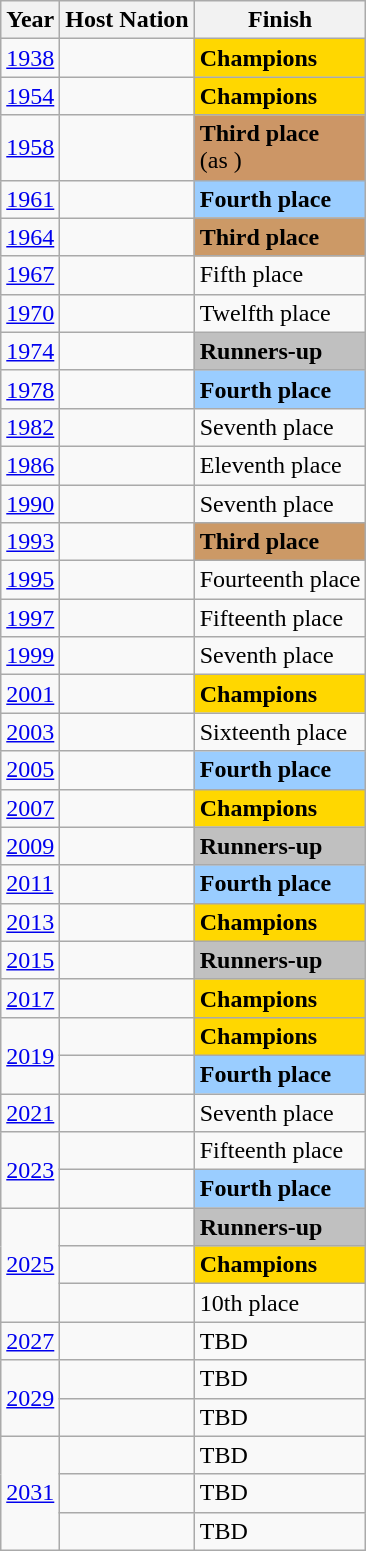<table class="wikitable">
<tr>
<th>Year</th>
<th>Host Nation</th>
<th>Finish</th>
</tr>
<tr>
<td><a href='#'>1938</a></td>
<td></td>
<td bgcolor=gold><strong>Champions</strong></td>
</tr>
<tr>
<td><a href='#'>1954</a></td>
<td></td>
<td bgcolor=gold><strong>Champions</strong></td>
</tr>
<tr>
<td><a href='#'>1958</a></td>
<td></td>
<td bgcolor=#cc9666><strong>Third place</strong><br>(as )</td>
</tr>
<tr>
<td><a href='#'>1961</a></td>
<td></td>
<td bgcolor=#9acdff><strong>Fourth place</strong></td>
</tr>
<tr>
<td><a href='#'>1964</a></td>
<td></td>
<td bgcolor=#cc9966><strong>Third place</strong></td>
</tr>
<tr>
<td><a href='#'>1967</a></td>
<td></td>
<td>Fifth place</td>
</tr>
<tr>
<td><a href='#'>1970</a></td>
<td></td>
<td>Twelfth place</td>
</tr>
<tr>
<td><a href='#'>1974</a></td>
<td></td>
<td bgcolor=silver><strong>Runners-up</strong></td>
</tr>
<tr>
<td><a href='#'>1978</a></td>
<td></td>
<td bgcolor=#9acdff><strong>Fourth place</strong></td>
</tr>
<tr>
<td><a href='#'>1982</a></td>
<td></td>
<td>Seventh place</td>
</tr>
<tr>
<td><a href='#'>1986</a></td>
<td></td>
<td>Eleventh place</td>
</tr>
<tr>
<td><a href='#'>1990</a></td>
<td></td>
<td>Seventh place</td>
</tr>
<tr>
<td><a href='#'>1993</a></td>
<td></td>
<td bgcolor=#cc9966><strong>Third place</strong></td>
</tr>
<tr>
<td><a href='#'>1995</a></td>
<td></td>
<td>Fourteenth place</td>
</tr>
<tr>
<td><a href='#'>1997</a></td>
<td></td>
<td>Fifteenth place</td>
</tr>
<tr>
<td><a href='#'>1999</a></td>
<td></td>
<td>Seventh place</td>
</tr>
<tr>
<td><a href='#'>2001</a></td>
<td></td>
<td bgcolor=gold><strong>Champions</strong></td>
</tr>
<tr>
<td><a href='#'>2003</a></td>
<td></td>
<td>Sixteenth place</td>
</tr>
<tr>
<td><a href='#'>2005</a></td>
<td></td>
<td bgcolor=#9acdff><strong>Fourth place</strong></td>
</tr>
<tr>
<td><a href='#'>2007</a></td>
<td></td>
<td bgcolor=gold><strong>Champions</strong></td>
</tr>
<tr>
<td><a href='#'>2009</a></td>
<td></td>
<td bgcolor=silver><strong>Runners-up</strong></td>
</tr>
<tr>
<td><a href='#'>2011</a></td>
<td></td>
<td bgcolor=#9acdff><strong>Fourth place</strong></td>
</tr>
<tr>
<td><a href='#'>2013</a></td>
<td></td>
<td bgcolor=gold><strong>Champions</strong></td>
</tr>
<tr>
<td><a href='#'>2015</a></td>
<td></td>
<td bgcolor=silver><strong>Runners-up</strong></td>
</tr>
<tr>
<td><a href='#'>2017</a></td>
<td></td>
<td bgcolor=gold><strong>Champions</strong></td>
</tr>
<tr>
<td rowspan=2><a href='#'>2019</a></td>
<td></td>
<td bgcolor=gold><strong>Champions</strong></td>
</tr>
<tr>
<td></td>
<td bgcolor=#9acdff><strong>Fourth place</strong></td>
</tr>
<tr>
<td><a href='#'>2021</a></td>
<td></td>
<td>Seventh place</td>
</tr>
<tr>
<td rowspan=2><a href='#'>2023</a></td>
<td></td>
<td>Fifteenth place</td>
</tr>
<tr>
<td></td>
<td bgcolor=#9acdff><strong>Fourth place</strong></td>
</tr>
<tr>
<td rowspan=3><a href='#'>2025</a></td>
<td></td>
<td bgcolor=silver><strong>Runners-up</strong></td>
</tr>
<tr>
<td></td>
<td bgcolor=gold><strong>Champions</strong></td>
</tr>
<tr>
<td></td>
<td>10th place</td>
</tr>
<tr>
<td><a href='#'>2027</a></td>
<td></td>
<td>TBD</td>
</tr>
<tr>
<td rowspan=2><a href='#'>2029</a></td>
<td></td>
<td>TBD</td>
</tr>
<tr>
<td></td>
<td>TBD</td>
</tr>
<tr>
<td rowspan=3><a href='#'>2031</a></td>
<td></td>
<td>TBD</td>
</tr>
<tr>
<td></td>
<td>TBD</td>
</tr>
<tr>
<td></td>
<td>TBD</td>
</tr>
</table>
